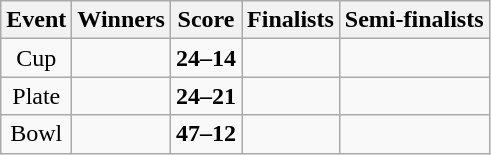<table class="wikitable" style="text-align: center">
<tr>
<th>Event</th>
<th>Winners</th>
<th>Score</th>
<th>Finalists</th>
<th>Semi-finalists</th>
</tr>
<tr>
<td>Cup</td>
<td align=left><strong></strong></td>
<td><strong>24–14</strong></td>
<td align=left></td>
<td align=left><br></td>
</tr>
<tr>
<td>Plate</td>
<td align=left><strong></strong></td>
<td><strong>24–21</strong></td>
<td align=left></td>
<td align=left><br></td>
</tr>
<tr>
<td>Bowl</td>
<td align=left><strong></strong></td>
<td><strong>47–12</strong></td>
<td align=left></td>
<td align=left><br></td>
</tr>
</table>
